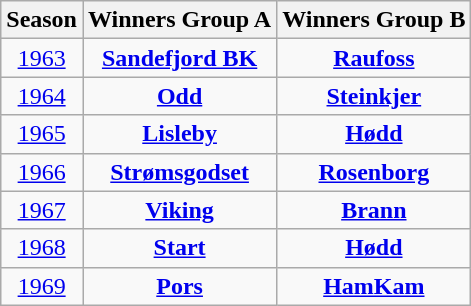<table class="wikitable sortable" style="text-align:center;">
<tr>
<th>Season</th>
<th>Winners Group A</th>
<th>Winners Group B</th>
</tr>
<tr>
<td><a href='#'>1963</a></td>
<td><strong><a href='#'>Sandefjord BK</a></strong></td>
<td><strong><a href='#'>Raufoss</a></strong></td>
</tr>
<tr>
<td><a href='#'>1964</a></td>
<td><strong><a href='#'>Odd</a></strong></td>
<td><strong><a href='#'>Steinkjer</a></strong></td>
</tr>
<tr>
<td><a href='#'>1965</a></td>
<td><strong><a href='#'>Lisleby</a></strong></td>
<td><strong><a href='#'>Hødd</a></strong></td>
</tr>
<tr>
<td><a href='#'>1966</a></td>
<td><strong><a href='#'>Strømsgodset</a></strong></td>
<td><strong><a href='#'>Rosenborg</a></strong></td>
</tr>
<tr>
<td><a href='#'>1967</a></td>
<td><strong><a href='#'>Viking</a></strong></td>
<td><strong><a href='#'>Brann</a></strong></td>
</tr>
<tr>
<td><a href='#'>1968</a></td>
<td><strong><a href='#'>Start</a></strong></td>
<td><strong><a href='#'>Hødd</a></strong></td>
</tr>
<tr>
<td><a href='#'>1969</a></td>
<td><strong><a href='#'>Pors</a></strong></td>
<td><strong><a href='#'>HamKam</a></strong></td>
</tr>
</table>
